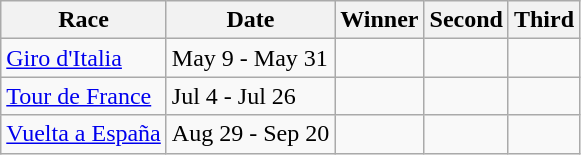<table class="wikitable">
<tr>
<th>Race</th>
<th>Date</th>
<th>Winner</th>
<th>Second</th>
<th>Third</th>
</tr>
<tr>
<td> <a href='#'>Giro d'Italia</a></td>
<td>May 9 - May 31</td>
<td><strong></strong></td>
<td></td>
<td></td>
</tr>
<tr>
<td> <a href='#'>Tour de France</a></td>
<td>Jul 4 - Jul 26</td>
<td><strong></strong></td>
<td></td>
<td></td>
</tr>
<tr>
<td> <a href='#'>Vuelta a España</a></td>
<td>Aug 29 - Sep 20</td>
<td><strong></strong></td>
<td></td>
<td></td>
</tr>
</table>
